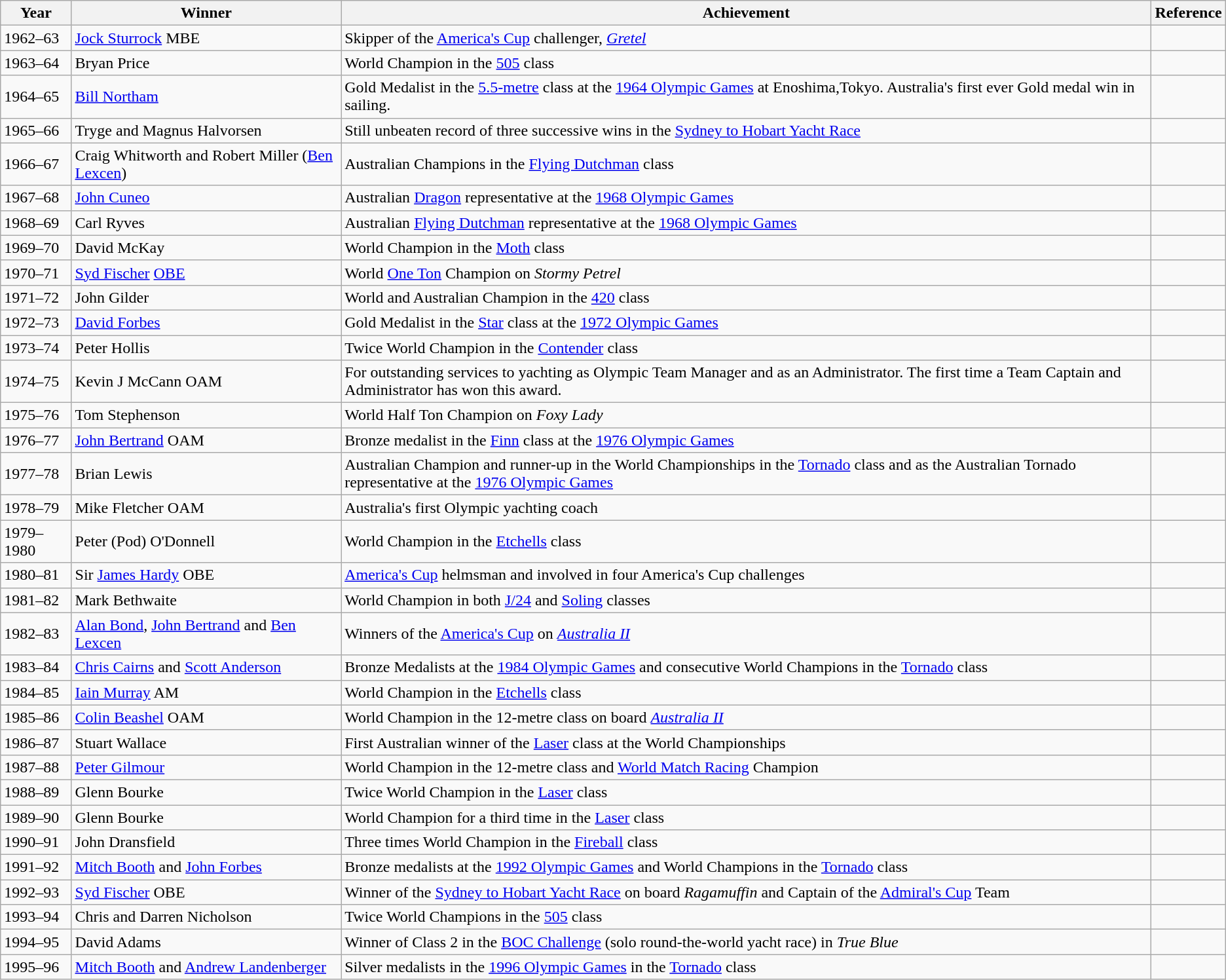<table class="wikitable sortable">
<tr>
<th>Year</th>
<th>Winner</th>
<th>Achievement</th>
<th>Reference</th>
</tr>
<tr>
<td>1962–63</td>
<td><a href='#'>Jock Sturrock</a> MBE</td>
<td>Skipper of the <a href='#'>America's Cup</a> challenger, <em><a href='#'>Gretel</a></em></td>
<td></td>
</tr>
<tr>
<td>1963–64</td>
<td>Bryan Price</td>
<td>World Champion in the <a href='#'>505</a> class</td>
<td></td>
</tr>
<tr>
<td>1964–65</td>
<td><a href='#'>Bill Northam</a></td>
<td>Gold Medalist in the <a href='#'>5.5-metre</a> class at the <a href='#'>1964 Olympic Games</a> at Enoshima,Tokyo. Australia's first ever Gold medal win in sailing.</td>
<td></td>
</tr>
<tr>
<td>1965–66</td>
<td>Tryge and Magnus Halvorsen</td>
<td>Still unbeaten record of three successive wins in the <a href='#'>Sydney to Hobart Yacht Race</a></td>
<td></td>
</tr>
<tr>
<td>1966–67</td>
<td>Craig Whitworth and Robert Miller (<a href='#'>Ben Lexcen</a>)</td>
<td>Australian Champions in the <a href='#'>Flying Dutchman</a> class</td>
<td></td>
</tr>
<tr>
<td>1967–68</td>
<td><a href='#'>John Cuneo</a></td>
<td>Australian <a href='#'>Dragon</a> representative at the <a href='#'>1968 Olympic Games</a></td>
<td></td>
</tr>
<tr>
<td>1968–69</td>
<td>Carl Ryves</td>
<td>Australian <a href='#'>Flying Dutchman</a> representative at the <a href='#'>1968 Olympic Games</a></td>
<td></td>
</tr>
<tr>
<td>1969–70</td>
<td>David McKay</td>
<td>World Champion in the <a href='#'>Moth</a> class</td>
<td></td>
</tr>
<tr>
<td>1970–71</td>
<td><a href='#'>Syd Fischer</a> <a href='#'>OBE</a></td>
<td>World <a href='#'>One Ton</a> Champion on <em>Stormy Petrel</em></td>
<td></td>
</tr>
<tr>
<td>1971–72</td>
<td>John Gilder</td>
<td>World and Australian Champion in the <a href='#'>420</a> class</td>
<td></td>
</tr>
<tr>
<td>1972–73</td>
<td><a href='#'>David Forbes</a></td>
<td>Gold Medalist in the <a href='#'>Star</a> class at the <a href='#'>1972 Olympic Games</a></td>
<td></td>
</tr>
<tr>
<td>1973–74</td>
<td>Peter Hollis</td>
<td>Twice World Champion in the <a href='#'>Contender</a> class</td>
<td></td>
</tr>
<tr>
<td>1974–75</td>
<td>Kevin J McCann OAM</td>
<td>For outstanding services to yachting as Olympic Team Manager and as an Administrator. The first time a Team Captain and Administrator has won this award.</td>
<td></td>
</tr>
<tr>
<td>1975–76</td>
<td>Tom Stephenson</td>
<td>World Half Ton Champion on <em>Foxy Lady</em></td>
<td></td>
</tr>
<tr>
<td>1976–77</td>
<td><a href='#'>John Bertrand</a> OAM</td>
<td>Bronze medalist in the <a href='#'>Finn</a> class at the <a href='#'>1976 Olympic Games</a></td>
<td></td>
</tr>
<tr>
<td>1977–78</td>
<td>Brian Lewis</td>
<td>Australian Champion and runner-up in the World Championships in the <a href='#'>Tornado</a> class and as the Australian Tornado representative at the <a href='#'>1976 Olympic Games</a></td>
<td></td>
</tr>
<tr>
<td>1978–79</td>
<td>Mike Fletcher OAM</td>
<td>Australia's first Olympic yachting coach</td>
<td></td>
</tr>
<tr>
<td>1979–1980</td>
<td>Peter (Pod) O'Donnell</td>
<td>World Champion in the <a href='#'>Etchells</a> class</td>
<td></td>
</tr>
<tr>
<td>1980–81</td>
<td>Sir <a href='#'>James Hardy</a> OBE</td>
<td><a href='#'>America's Cup</a> helmsman and involved in four America's Cup challenges</td>
<td></td>
</tr>
<tr>
<td>1981–82</td>
<td>Mark Bethwaite</td>
<td>World Champion in both <a href='#'>J/24</a> and <a href='#'>Soling</a> classes</td>
<td></td>
</tr>
<tr>
<td>1982–83</td>
<td><a href='#'>Alan Bond</a>, <a href='#'>John Bertrand</a> and <a href='#'>Ben Lexcen</a></td>
<td>Winners of the <a href='#'>America's Cup</a> on <em><a href='#'>Australia II</a></em></td>
<td></td>
</tr>
<tr>
<td>1983–84</td>
<td><a href='#'>Chris Cairns</a> and <a href='#'>Scott Anderson</a></td>
<td>Bronze Medalists at the <a href='#'>1984 Olympic Games</a> and consecutive World Champions in the <a href='#'>Tornado</a> class</td>
<td></td>
</tr>
<tr>
<td>1984–85</td>
<td><a href='#'>Iain Murray</a> AM</td>
<td>World Champion in the <a href='#'>Etchells</a> class</td>
<td></td>
</tr>
<tr>
<td>1985–86</td>
<td><a href='#'>Colin Beashel</a> OAM</td>
<td>World Champion in the 12-metre class on board <em><a href='#'>Australia II</a></em></td>
<td></td>
</tr>
<tr>
<td>1986–87</td>
<td>Stuart Wallace</td>
<td>First Australian winner of the <a href='#'>Laser</a> class at the World Championships</td>
<td></td>
</tr>
<tr>
<td>1987–88</td>
<td><a href='#'>Peter Gilmour</a></td>
<td>World Champion in the 12-metre class and <a href='#'>World Match Racing</a> Champion</td>
<td></td>
</tr>
<tr>
<td>1988–89</td>
<td>Glenn Bourke</td>
<td>Twice World Champion in the <a href='#'>Laser</a> class</td>
<td></td>
</tr>
<tr>
<td>1989–90</td>
<td>Glenn Bourke</td>
<td>World Champion for a third time in the <a href='#'>Laser</a> class</td>
<td></td>
</tr>
<tr>
<td>1990–91</td>
<td>John Dransfield</td>
<td>Three times World Champion in the <a href='#'>Fireball</a> class</td>
<td></td>
</tr>
<tr>
<td>1991–92</td>
<td><a href='#'>Mitch Booth</a> and <a href='#'>John Forbes</a></td>
<td>Bronze medalists at the <a href='#'>1992 Olympic Games</a> and World Champions in the <a href='#'>Tornado</a> class</td>
<td></td>
</tr>
<tr>
<td>1992–93</td>
<td><a href='#'>Syd Fischer</a> OBE</td>
<td>Winner of the <a href='#'>Sydney to Hobart Yacht Race</a> on board <em>Ragamuffin</em> and Captain of the <a href='#'>Admiral's Cup</a> Team</td>
<td></td>
</tr>
<tr>
<td>1993–94</td>
<td>Chris and Darren Nicholson</td>
<td>Twice World Champions in the <a href='#'>505</a> class</td>
<td></td>
</tr>
<tr>
<td>1994–95</td>
<td>David Adams</td>
<td>Winner of Class 2 in the <a href='#'>BOC Challenge</a> (solo round-the-world yacht race) in <em>True Blue</em></td>
<td></td>
</tr>
<tr>
<td>1995–96</td>
<td><a href='#'>Mitch Booth</a> and <a href='#'>Andrew Landenberger</a></td>
<td>Silver medalists in the <a href='#'>1996 Olympic Games</a> in the <a href='#'>Tornado</a> class</td>
<td></td>
</tr>
</table>
